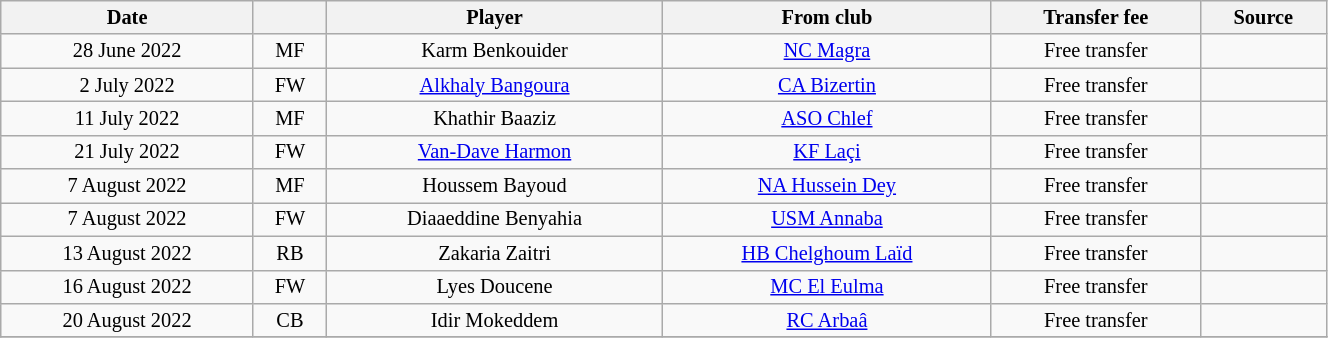<table class="wikitable sortable" style="width:70%; text-align:center; font-size:85%; text-align:centre;">
<tr>
<th>Date</th>
<th></th>
<th>Player</th>
<th>From club</th>
<th>Transfer fee</th>
<th>Source</th>
</tr>
<tr>
<td>28 June 2022</td>
<td>MF</td>
<td> Karm Benkouider</td>
<td><a href='#'>NC Magra</a></td>
<td>Free transfer</td>
<td></td>
</tr>
<tr>
<td>2 July 2022</td>
<td>FW</td>
<td> <a href='#'>Alkhaly Bangoura</a></td>
<td> <a href='#'>CA Bizertin</a></td>
<td>Free transfer</td>
<td></td>
</tr>
<tr>
<td>11 July 2022</td>
<td>MF</td>
<td> Khathir Baaziz</td>
<td><a href='#'>ASO Chlef</a></td>
<td>Free transfer</td>
<td></td>
</tr>
<tr>
<td>21 July 2022</td>
<td>FW</td>
<td> <a href='#'>Van-Dave Harmon</a></td>
<td> <a href='#'>KF Laçi</a></td>
<td>Free transfer</td>
<td></td>
</tr>
<tr>
<td>7 August 2022</td>
<td>MF</td>
<td> Houssem Bayoud</td>
<td><a href='#'>NA Hussein Dey</a></td>
<td>Free transfer</td>
<td></td>
</tr>
<tr>
<td>7 August 2022</td>
<td>FW</td>
<td> Diaaeddine Benyahia</td>
<td><a href='#'>USM Annaba</a></td>
<td>Free transfer</td>
<td></td>
</tr>
<tr>
<td>13 August 2022</td>
<td>RB</td>
<td> Zakaria Zaitri</td>
<td><a href='#'>HB Chelghoum Laïd</a></td>
<td>Free transfer</td>
<td></td>
</tr>
<tr>
<td>16 August 2022</td>
<td>FW</td>
<td> Lyes Doucene</td>
<td><a href='#'>MC El Eulma</a></td>
<td>Free transfer</td>
<td></td>
</tr>
<tr>
<td>20 August 2022</td>
<td>CB</td>
<td> Idir Mokeddem</td>
<td><a href='#'>RC Arbaâ</a></td>
<td>Free transfer</td>
<td></td>
</tr>
<tr>
</tr>
</table>
